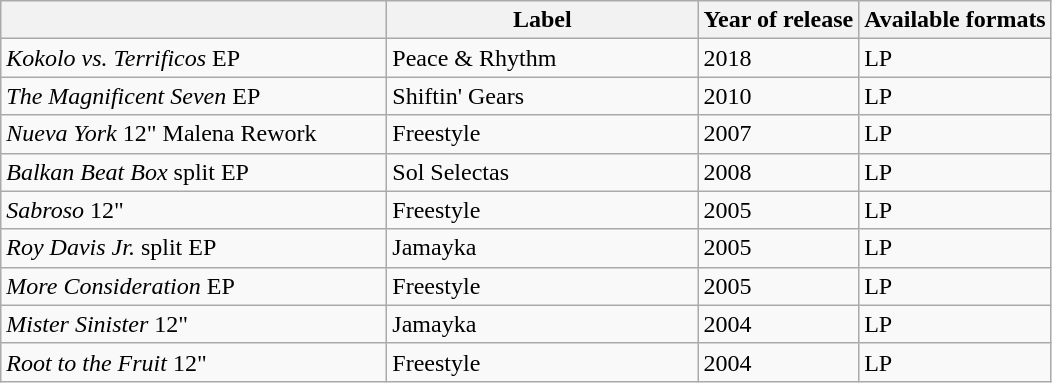<table class="wikitable">
<tr>
<th width="250" centre></th>
<th width="200">Label</th>
<th>Year of release</th>
<th>Available formats</th>
</tr>
<tr>
<td ! width="200"><em>Kokolo vs. Terrificos</em> EP</td>
<td>Peace & Rhythm</td>
<td>2018</td>
<td>LP</td>
</tr>
<tr>
<td ! width="200"><em>The Magnificent Seven</em> EP</td>
<td>Shiftin' Gears</td>
<td>2010</td>
<td>LP</td>
</tr>
<tr>
<td ! width="200"><em>Nueva York</em> 12" Malena Rework</td>
<td>Freestyle</td>
<td>2007</td>
<td>LP</td>
</tr>
<tr>
<td ! width="200"><em>Balkan Beat Box</em> split EP</td>
<td>Sol Selectas</td>
<td>2008</td>
<td>LP</td>
</tr>
<tr>
<td ! width="200"><em>Sabroso</em> 12"</td>
<td>Freestyle</td>
<td>2005</td>
<td>LP</td>
</tr>
<tr>
<td ! width="200"><em>Roy Davis Jr.</em> split EP</td>
<td>Jamayka</td>
<td>2005</td>
<td>LP</td>
</tr>
<tr>
<td ! width="200"><em>More Consideration</em> EP</td>
<td>Freestyle</td>
<td>2005</td>
<td>LP</td>
</tr>
<tr>
<td ! width="200"><em>Mister Sinister</em> 12"</td>
<td>Jamayka</td>
<td>2004</td>
<td>LP</td>
</tr>
<tr>
<td ! width="200"><em>Root to the Fruit</em> 12"</td>
<td>Freestyle</td>
<td>2004</td>
<td>LP</td>
</tr>
</table>
